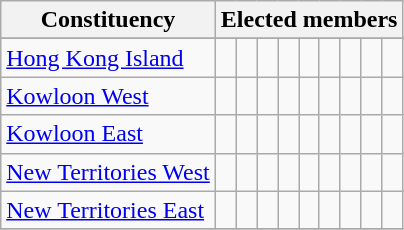<table class="wikitable">
<tr>
<th>Constituency</th>
<th colspan=9>Elected members</th>
</tr>
<tr>
</tr>
<tr>
<td><a href='#'>Hong Kong Island</a></td>
<td bgcolor=> </td>
<td bgcolor=> </td>
<td bgcolor=> </td>
<td bgcolor=> </td>
<td bgcolor=> </td>
<td bgcolor=> </td>
<td bgcolor=> </td>
<td> </td>
<td> </td>
</tr>
<tr>
<td><a href='#'>Kowloon West</a></td>
<td bgcolor=> </td>
<td bgcolor=> </td>
<td bgcolor=> </td>
<td bgcolor=> </td>
<td bgcolor=> </td>
<td> </td>
<td> </td>
<td> </td>
<td> </td>
</tr>
<tr>
<td><a href='#'>Kowloon East</a></td>
<td bgcolor=> </td>
<td bgcolor=> </td>
<td bgcolor=> </td>
<td bgcolor=> </td>
<td bgcolor=> </td>
<td> </td>
<td> </td>
<td> </td>
<td> </td>
</tr>
<tr>
<td><a href='#'>New Territories West</a></td>
<td bgcolor=> </td>
<td bgcolor=> </td>
<td bgcolor=> </td>
<td bgcolor=> </td>
<td bgcolor=> </td>
<td bgcolor=> </td>
<td bgcolor=> </td>
<td bgcolor=> </td>
<td bgcolor=> </td>
</tr>
<tr>
<td><a href='#'>New Territories East</a></td>
<td bgcolor=> </td>
<td bgcolor=> </td>
<td bgcolor=> </td>
<td bgcolor=> </td>
<td bgcolor=> </td>
<td bgcolor=> </td>
<td bgcolor=> </td>
<td bgcolor=> </td>
<td bgcolor=> </td>
</tr>
<tr>
</tr>
</table>
